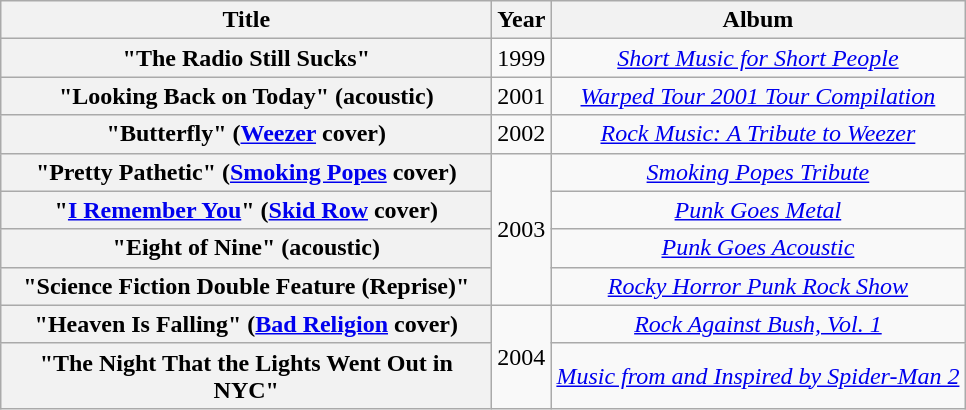<table class="wikitable plainrowheaders" style="text-align:center;">
<tr>
<th scope="col" style="width:20em;">Title</th>
<th scope="col">Year</th>
<th scope="col">Album</th>
</tr>
<tr>
<th scope="row">"The Radio Still Sucks"</th>
<td>1999</td>
<td><em><a href='#'>Short Music for Short People</a></em></td>
</tr>
<tr>
<th scope="row">"Looking Back on Today" (acoustic)</th>
<td>2001</td>
<td><em><a href='#'>Warped Tour 2001 Tour Compilation</a></em></td>
</tr>
<tr>
<th scope="row">"Butterfly" (<a href='#'>Weezer</a> cover)</th>
<td>2002</td>
<td><em><a href='#'>Rock Music: A Tribute to Weezer</a></em></td>
</tr>
<tr>
<th scope="row">"Pretty Pathetic" (<a href='#'>Smoking Popes</a> cover)</th>
<td rowspan="4">2003</td>
<td><em><a href='#'>Smoking Popes Tribute</a></em></td>
</tr>
<tr>
<th scope="row">"<a href='#'>I Remember You</a>" (<a href='#'>Skid Row</a> cover)</th>
<td><em><a href='#'>Punk Goes Metal</a></em></td>
</tr>
<tr>
<th scope="row">"Eight of Nine" (acoustic)</th>
<td><em><a href='#'>Punk Goes Acoustic</a></em></td>
</tr>
<tr>
<th scope="row">"Science Fiction Double Feature (Reprise)"</th>
<td><em><a href='#'>Rocky Horror Punk Rock Show</a></em></td>
</tr>
<tr>
<th scope="row">"Heaven Is Falling" (<a href='#'>Bad Religion</a> cover)</th>
<td rowspan="2">2004</td>
<td><em><a href='#'>Rock Against Bush, Vol. 1</a></em></td>
</tr>
<tr>
<th scope="row">"The Night That the Lights Went Out in NYC"</th>
<td><em><a href='#'>Music from and Inspired by Spider-Man 2</a></em></td>
</tr>
</table>
